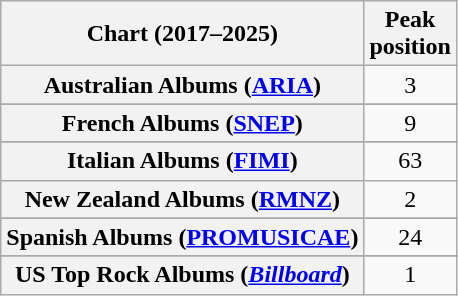<table class="wikitable sortable plainrowheaders" style="text-align:center">
<tr>
<th scope="col">Chart (2017–2025)</th>
<th scope="col">Peak<br>position</th>
</tr>
<tr>
<th scope="row">Australian Albums (<a href='#'>ARIA</a>)</th>
<td>3</td>
</tr>
<tr>
</tr>
<tr>
</tr>
<tr>
</tr>
<tr>
</tr>
<tr>
</tr>
<tr>
<th scope="row">French Albums (<a href='#'>SNEP</a>)</th>
<td>9</td>
</tr>
<tr>
</tr>
<tr>
</tr>
<tr>
<th scope="row">Italian Albums (<a href='#'>FIMI</a>)</th>
<td>63</td>
</tr>
<tr>
<th scope="row">New Zealand Albums (<a href='#'>RMNZ</a>)</th>
<td>2</td>
</tr>
<tr>
</tr>
<tr>
</tr>
<tr>
</tr>
<tr>
<th scope="row">Spanish Albums (<a href='#'>PROMUSICAE</a>)</th>
<td>24</td>
</tr>
<tr>
</tr>
<tr>
</tr>
<tr>
</tr>
<tr>
<th scope="row">US Top Rock Albums (<em><a href='#'>Billboard</a></em>)</th>
<td>1</td>
</tr>
</table>
